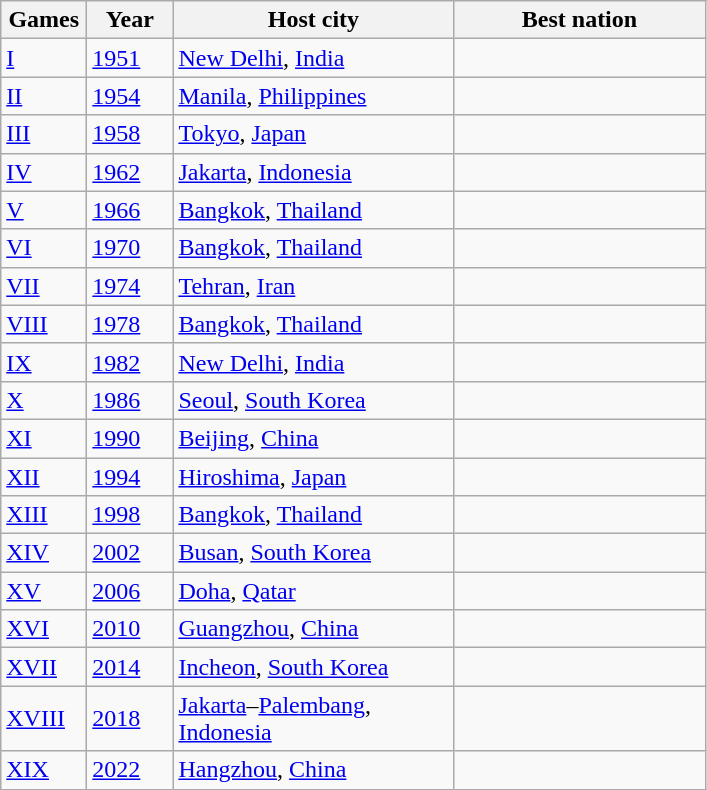<table class=wikitable>
<tr>
<th width=50>Games</th>
<th width=50>Year</th>
<th width=180>Host city</th>
<th width=160>Best nation</th>
</tr>
<tr>
<td><a href='#'>I</a></td>
<td><a href='#'>1951</a></td>
<td><a href='#'>New Delhi</a>, <a href='#'>India</a></td>
<td></td>
</tr>
<tr>
<td><a href='#'>II</a></td>
<td><a href='#'>1954</a></td>
<td><a href='#'>Manila</a>, <a href='#'>Philippines</a></td>
<td></td>
</tr>
<tr>
<td><a href='#'>III</a></td>
<td><a href='#'>1958</a></td>
<td><a href='#'>Tokyo</a>, <a href='#'>Japan</a></td>
<td></td>
</tr>
<tr>
<td><a href='#'>IV</a></td>
<td><a href='#'>1962</a></td>
<td><a href='#'>Jakarta</a>, <a href='#'>Indonesia</a></td>
<td></td>
</tr>
<tr>
<td><a href='#'>V</a></td>
<td><a href='#'>1966</a></td>
<td><a href='#'>Bangkok</a>, <a href='#'>Thailand</a></td>
<td></td>
</tr>
<tr>
<td><a href='#'>VI</a></td>
<td><a href='#'>1970</a></td>
<td><a href='#'>Bangkok</a>, <a href='#'>Thailand</a></td>
<td></td>
</tr>
<tr>
<td><a href='#'>VII</a></td>
<td><a href='#'>1974</a></td>
<td><a href='#'>Tehran</a>, <a href='#'>Iran</a></td>
<td></td>
</tr>
<tr>
<td><a href='#'>VIII</a></td>
<td><a href='#'>1978</a></td>
<td><a href='#'>Bangkok</a>, <a href='#'>Thailand</a></td>
<td></td>
</tr>
<tr>
<td><a href='#'>IX</a></td>
<td><a href='#'>1982</a></td>
<td><a href='#'>New Delhi</a>, <a href='#'>India</a></td>
<td></td>
</tr>
<tr>
<td><a href='#'>X</a></td>
<td><a href='#'>1986</a></td>
<td><a href='#'>Seoul</a>, <a href='#'>South Korea</a></td>
<td></td>
</tr>
<tr>
<td><a href='#'>XI</a></td>
<td><a href='#'>1990</a></td>
<td><a href='#'>Beijing</a>, <a href='#'>China</a></td>
<td></td>
</tr>
<tr>
<td><a href='#'>XII</a></td>
<td><a href='#'>1994</a></td>
<td><a href='#'>Hiroshima</a>, <a href='#'>Japan</a></td>
<td></td>
</tr>
<tr>
<td><a href='#'>XIII</a></td>
<td><a href='#'>1998</a></td>
<td><a href='#'>Bangkok</a>, <a href='#'>Thailand</a></td>
<td></td>
</tr>
<tr>
<td><a href='#'>XIV</a></td>
<td><a href='#'>2002</a></td>
<td><a href='#'>Busan</a>, <a href='#'>South Korea</a></td>
<td></td>
</tr>
<tr>
<td><a href='#'>XV</a></td>
<td><a href='#'>2006</a></td>
<td><a href='#'>Doha</a>, <a href='#'>Qatar</a></td>
<td></td>
</tr>
<tr>
<td><a href='#'>XVI</a></td>
<td><a href='#'>2010</a></td>
<td><a href='#'>Guangzhou</a>, <a href='#'>China</a></td>
<td></td>
</tr>
<tr>
<td><a href='#'>XVII</a></td>
<td><a href='#'>2014</a></td>
<td><a href='#'>Incheon</a>, <a href='#'>South Korea</a></td>
<td></td>
</tr>
<tr>
<td><a href='#'>XVIII</a></td>
<td><a href='#'>2018</a></td>
<td><a href='#'>Jakarta</a>–<a href='#'>Palembang</a>, <a href='#'>Indonesia</a></td>
<td></td>
</tr>
<tr>
<td><a href='#'>XIX</a></td>
<td><a href='#'>2022</a></td>
<td><a href='#'>Hangzhou</a>, <a href='#'>China</a></td>
<td></td>
</tr>
</table>
